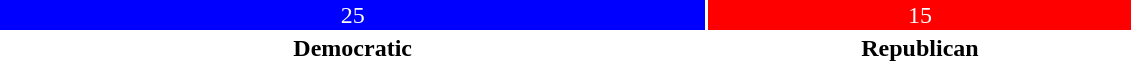<table style="width:60%; text-align:center;">
<tr style="color:white;">
<td style="background:blue; width:62.5%;">25</td>
<td style="background:red; width:37.5%;">15</td>
</tr>
<tr>
<td><span><strong>Democratic</strong></span></td>
<td><span><strong>Republican</strong></span></td>
</tr>
</table>
